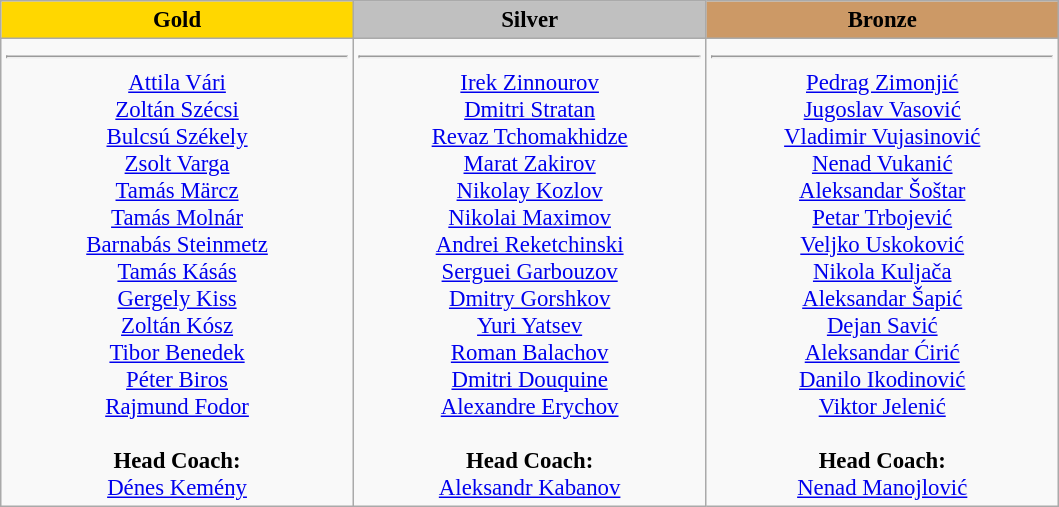<table class="wikitable" style="font-size:95%; text-align:center;">
<tr>
<td style="width: 15em" bgcolor="gold"><strong>Gold</strong></td>
<td style="width: 15em" bgcolor="silver"><strong>Silver</strong></td>
<td style="width: 15em" bgcolor="CC9966"><strong>Bronze</strong></td>
</tr>
<tr valign="top">
<td><hr><a href='#'>Attila Vári</a><br><a href='#'>Zoltán Szécsi</a><br><a href='#'>Bulcsú Székely</a><br><a href='#'>Zsolt Varga</a><br><a href='#'>Tamás Märcz</a><br><a href='#'>Tamás Molnár</a><br><a href='#'>Barnabás Steinmetz</a><br><a href='#'>Tamás Kásás</a><br><a href='#'>Gergely Kiss</a><br><a href='#'>Zoltán Kósz</a><br><a href='#'>Tibor Benedek</a><br><a href='#'>Péter Biros</a><br><a href='#'>Rajmund Fodor</a><br><br><strong>Head Coach:</strong><br><a href='#'>Dénes Kemény</a></td>
<td><hr><a href='#'>Irek Zinnourov</a><br><a href='#'>Dmitri Stratan</a><br><a href='#'>Revaz Tchomakhidze</a><br><a href='#'>Marat Zakirov</a><br><a href='#'>Nikolay Kozlov</a><br><a href='#'>Nikolai Maximov</a><br><a href='#'>Andrei Reketchinski</a><br><a href='#'>Serguei Garbouzov</a><br><a href='#'>Dmitry Gorshkov</a><br><a href='#'>Yuri Yatsev</a><br><a href='#'>Roman Balachov</a><br><a href='#'>Dmitri Douquine</a><br><a href='#'>Alexandre Erychov</a><br><br><strong>Head Coach:</strong><br><a href='#'>Aleksandr Kabanov</a></td>
<td><hr><a href='#'>Pedrag Zimonjić</a><br><a href='#'>Jugoslav Vasović</a><br><a href='#'>Vladimir Vujasinović</a><br><a href='#'>Nenad Vukanić</a><br><a href='#'>Aleksandar Šoštar</a><br><a href='#'>Petar Trbojević</a><br><a href='#'>Veljko Uskoković</a><br><a href='#'>Nikola Kuljača</a><br><a href='#'>Aleksandar Šapić</a><br><a href='#'>Dejan Savić</a><br><a href='#'>Aleksandar Ćirić</a><br><a href='#'>Danilo Ikodinović</a><br><a href='#'>Viktor Jelenić</a><br><br><strong>Head Coach:</strong><br><a href='#'>Nenad Manojlović</a></td>
</tr>
</table>
